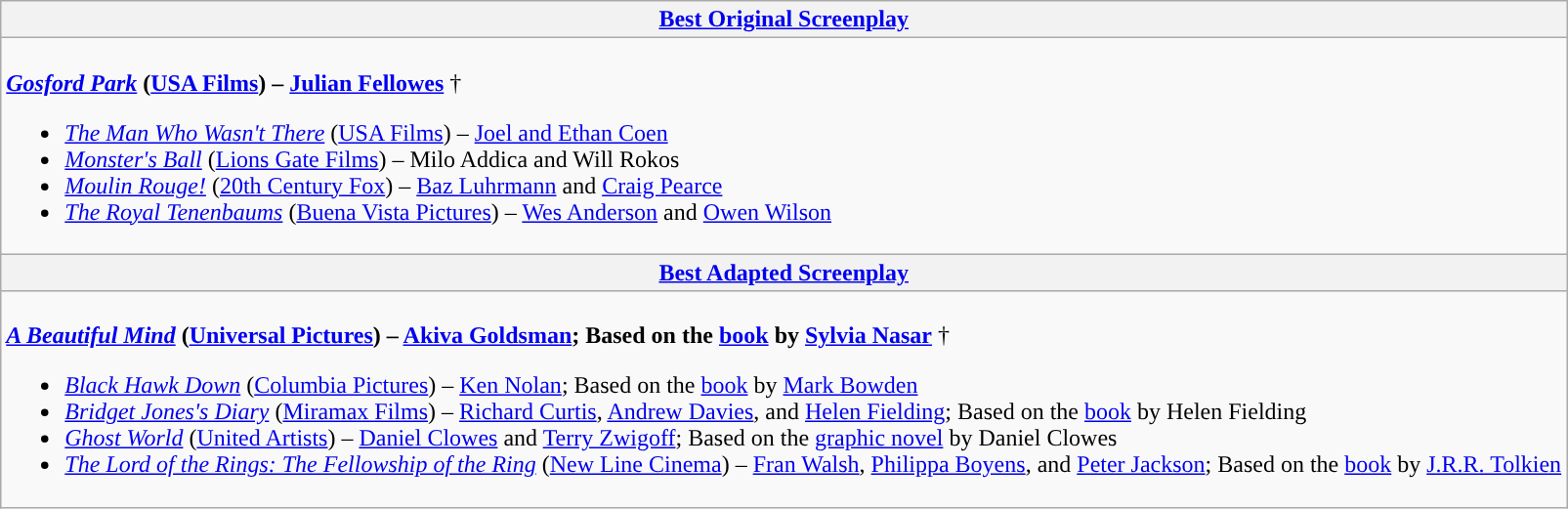<table class=wikitable style="width=100%">
<tr>
<th colspan="2" style="background:"><a href='#'>Best Original Screenplay</a></th>
</tr>
<tr>
<td colspan="2" style="vertical-align:top;"><br><strong> <em><a href='#'>Gosford Park</a></em> (<a href='#'>USA Films</a>) – <a href='#'>Julian Fellowes</a></strong> †<ul><li><em><a href='#'>The Man Who Wasn't There</a></em> (<a href='#'>USA Films</a>) – <a href='#'>Joel and Ethan Coen</a></li><li><em><a href='#'>Monster's Ball</a></em> (<a href='#'>Lions Gate Films</a>) – Milo Addica and Will Rokos</li><li><em><a href='#'>Moulin Rouge!</a></em> (<a href='#'>20th Century Fox</a>) – <a href='#'>Baz Luhrmann</a> and <a href='#'>Craig Pearce</a></li><li><em><a href='#'>The Royal Tenenbaums</a></em> (<a href='#'>Buena Vista Pictures</a>) – <a href='#'>Wes Anderson</a> and <a href='#'>Owen Wilson</a></li></ul></td>
</tr>
<tr>
<th colspan="2" style="background:"><a href='#'>Best Adapted Screenplay</a></th>
</tr>
<tr>
<td colspan="2" style="vertical-align:top;"><br><strong> <em><a href='#'>A Beautiful Mind</a></em> (<a href='#'>Universal Pictures</a>) – <a href='#'>Akiva Goldsman</a>; Based on the <a href='#'>book</a> by <a href='#'>Sylvia Nasar</a></strong> †<ul><li><em><a href='#'>Black Hawk Down</a></em> (<a href='#'>Columbia Pictures</a>) – <a href='#'>Ken Nolan</a>; Based on the <a href='#'>book</a> by <a href='#'>Mark Bowden</a></li><li><em><a href='#'>Bridget Jones's Diary</a></em> (<a href='#'>Miramax Films</a>) – <a href='#'>Richard Curtis</a>, <a href='#'>Andrew Davies</a>, and <a href='#'>Helen Fielding</a>; Based on the <a href='#'>book</a> by Helen Fielding</li><li><em><a href='#'>Ghost World</a></em> (<a href='#'>United Artists</a>) – <a href='#'>Daniel Clowes</a> and <a href='#'>Terry Zwigoff</a>; Based on the <a href='#'>graphic novel</a> by Daniel Clowes</li><li><em><a href='#'>The Lord of the Rings: The Fellowship of the Ring</a></em> (<a href='#'>New Line Cinema</a>) – <a href='#'>Fran Walsh</a>, <a href='#'>Philippa Boyens</a>, and <a href='#'>Peter Jackson</a>; Based on the <a href='#'>book</a> by <a href='#'>J.R.R. Tolkien</a></li></ul></td>
</tr>
</table>
